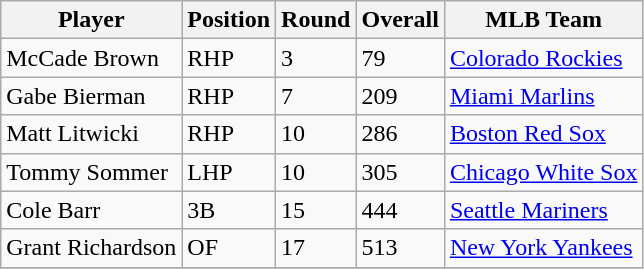<table class="wikitable">
<tr>
<th>Player</th>
<th>Position</th>
<th>Round</th>
<th>Overall</th>
<th>MLB Team</th>
</tr>
<tr>
<td>McCade Brown</td>
<td>RHP</td>
<td>3</td>
<td>79</td>
<td><a href='#'>Colorado Rockies</a></td>
</tr>
<tr>
<td>Gabe Bierman</td>
<td>RHP</td>
<td>7</td>
<td>209</td>
<td><a href='#'>Miami Marlins</a></td>
</tr>
<tr>
<td>Matt Litwicki</td>
<td>RHP</td>
<td>10</td>
<td>286</td>
<td><a href='#'>Boston Red Sox</a></td>
</tr>
<tr>
<td>Tommy Sommer</td>
<td>LHP</td>
<td>10</td>
<td>305</td>
<td><a href='#'>Chicago White Sox</a></td>
</tr>
<tr>
<td>Cole Barr</td>
<td>3B</td>
<td>15</td>
<td>444</td>
<td><a href='#'>Seattle Mariners</a></td>
</tr>
<tr>
<td>Grant Richardson</td>
<td>OF</td>
<td>17</td>
<td>513</td>
<td><a href='#'>New York Yankees</a></td>
</tr>
<tr>
</tr>
</table>
